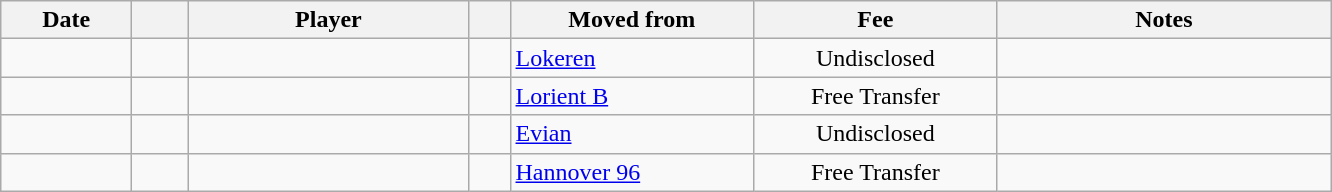<table class="wikitable sortable">
<tr>
<th style="width:80px;">Date</th>
<th style="width:30px;"></th>
<th style="width:180px;">Player</th>
<th style="width:20px;"></th>
<th style="width:155px;">Moved from</th>
<th style="width:155px;" class="unsortable">Fee</th>
<th style="width:215px;" class="unsortable">Notes</th>
</tr>
<tr>
<td></td>
<td align=center></td>
<td> </td>
<td></td>
<td> <a href='#'>Lokeren</a></td>
<td align=center>Undisclosed</td>
<td align=center></td>
</tr>
<tr>
<td></td>
<td align=center></td>
<td> </td>
<td></td>
<td> <a href='#'>Lorient B</a></td>
<td align=center>Free Transfer</td>
<td align=center></td>
</tr>
<tr>
<td></td>
<td align=center></td>
<td> </td>
<td></td>
<td> <a href='#'>Evian</a></td>
<td align=center>Undisclosed</td>
<td align=center></td>
</tr>
<tr>
<td></td>
<td align=center></td>
<td> </td>
<td></td>
<td> <a href='#'>Hannover 96</a></td>
<td align=center>Free Transfer</td>
<td align=center></td>
</tr>
</table>
